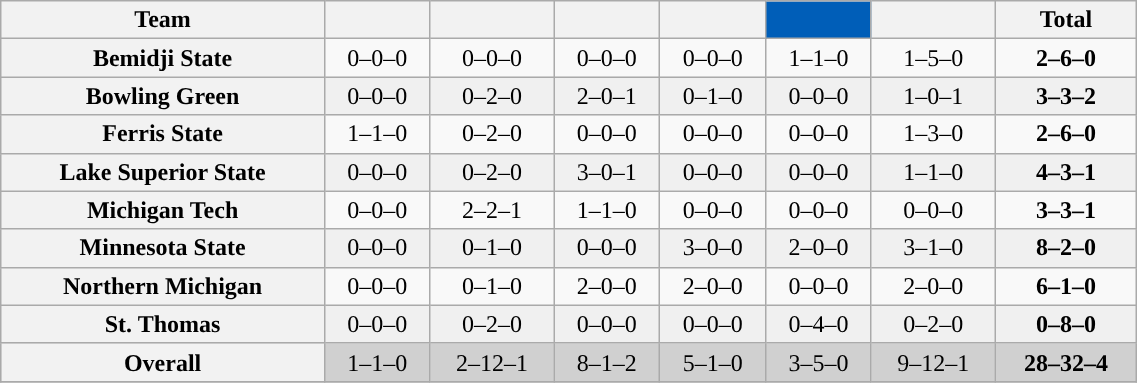<table class="wikitable" style="text-align: center; "width=60%">
<tr>
<th>Team</th>
<th><a href='#'></a></th>
<th><a href='#'></a></th>
<th><a href='#'></a></th>
<th><a href='#'></a></th>
<th style="color:white; background:#005EB8"><a href='#'></a></th>
<th><a href='#'></a></th>
<th>Total</th>
</tr>
<tr>
<th>Bemidji State</th>
<td>0–0–0</td>
<td>0–0–0</td>
<td>0–0–0</td>
<td>0–0–0</td>
<td>1–1–0</td>
<td>1–5–0</td>
<td><strong>2–6–0</strong></td>
</tr>
<tr bgcolor=f0f0f0>
<th>Bowling Green</th>
<td>0–0–0</td>
<td>0–2–0</td>
<td>2–0–1</td>
<td>0–1–0</td>
<td>0–0–0</td>
<td>1–0–1</td>
<td><strong>3–3–2</strong></td>
</tr>
<tr>
<th>Ferris State</th>
<td>1–1–0</td>
<td>0–2–0</td>
<td>0–0–0</td>
<td>0–0–0</td>
<td>0–0–0</td>
<td>1–3–0</td>
<td><strong>2–6–0</strong></td>
</tr>
<tr bgcolor=f0f0f0>
<th>Lake Superior State</th>
<td>0–0–0</td>
<td>0–2–0</td>
<td>3–0–1</td>
<td>0–0–0</td>
<td>0–0–0</td>
<td>1–1–0</td>
<td><strong>4–3–1</strong></td>
</tr>
<tr>
<th>Michigan Tech</th>
<td>0–0–0</td>
<td>2–2–1</td>
<td>1–1–0</td>
<td>0–0–0</td>
<td>0–0–0</td>
<td>0–0–0</td>
<td><strong>3–3–1</strong></td>
</tr>
<tr bgcolor=f0f0f0>
<th>Minnesota State</th>
<td>0–0–0</td>
<td>0–1–0</td>
<td>0–0–0</td>
<td>3–0–0</td>
<td>2–0–0</td>
<td>3–1–0</td>
<td><strong>8–2–0</strong></td>
</tr>
<tr>
<th>Northern Michigan</th>
<td>0–0–0</td>
<td>0–1–0</td>
<td>2–0–0</td>
<td>2–0–0</td>
<td>0–0–0</td>
<td>2–0–0</td>
<td><strong>6–1–0</strong></td>
</tr>
<tr bgcolor=f0f0f0>
<th>St. Thomas</th>
<td>0–0–0</td>
<td>0–2–0</td>
<td>0–0–0</td>
<td>0–0–0</td>
<td>0–4–0</td>
<td>0–2–0</td>
<td><strong>0–8–0</strong></td>
</tr>
<tr bgcolor=d0d0d0>
<th>Overall</th>
<td>1–1–0</td>
<td>2–12–1</td>
<td>8–1–2</td>
<td>5–1–0</td>
<td>3–5–0</td>
<td>9–12–1</td>
<td><strong>28–32–4</strong></td>
</tr>
<tr>
</tr>
</table>
